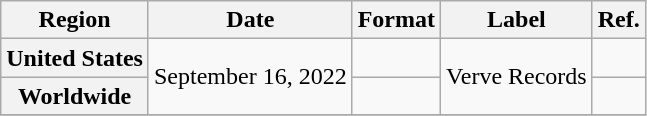<table class="wikitable plainrowheaders">
<tr>
<th scope="col">Region</th>
<th scope="col">Date</th>
<th scope="col">Format</th>
<th scope="col">Label</th>
<th scope="col">Ref.</th>
</tr>
<tr>
<th scope="row">United States</th>
<td rowspan="2">September 16, 2022</td>
<td></td>
<td rowspan="2">Verve Records</td>
<td></td>
</tr>
<tr>
<th scope="row">Worldwide</th>
<td></td>
<td></td>
</tr>
<tr>
</tr>
</table>
